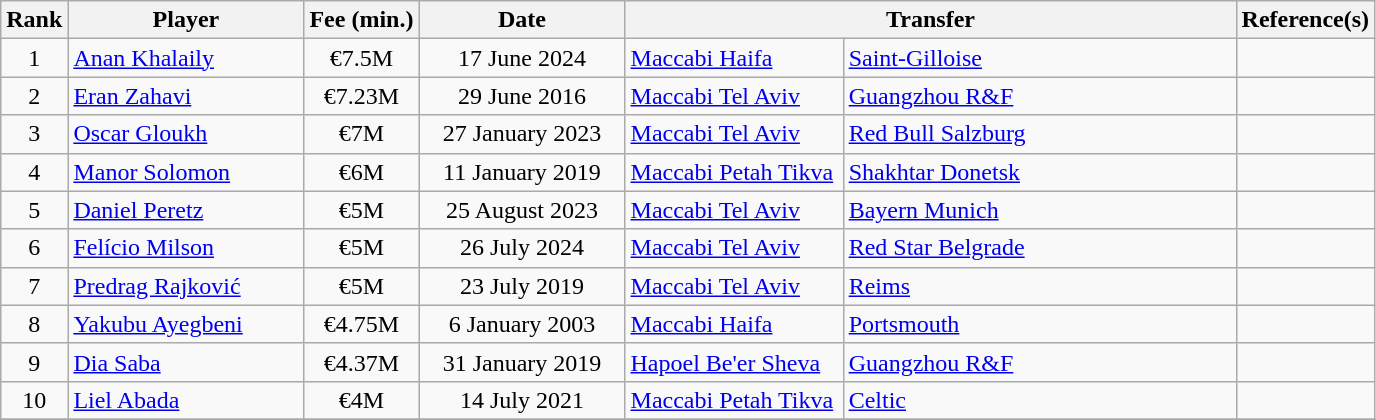<table class="wikitable sortable" style="text-align:center">
<tr>
<th scope="col">Rank</th>
<th scope="col" style="width:150px;">Player</th>
<th scope="col">Fee (min.)</th>
<th scope="col" style="width:130px;">Date</th>
<th scope="col" colspan="2" style="width:400px;">Transfer</th>
<th scope="col">Reference(s)</th>
</tr>
<tr>
<td>1</td>
<td align="left"> <a href='#'>Anan Khalaily</a></td>
<td>€7.5M</td>
<td>17 June 2024</td>
<td align="left" style="width:80px;"><a href='#'>Maccabi Haifa</a></td>
<td align="left" style="width:150px;"> <a href='#'>Saint-Gilloise</a></td>
<td></td>
</tr>
<tr>
<td>2</td>
<td align="left"> <a href='#'>Eran Zahavi</a></td>
<td>€7.23M</td>
<td>29 June 2016</td>
<td align="left" style="width:80px;"><a href='#'>Maccabi Tel Aviv</a></td>
<td align="left" style="width:150px;"> <a href='#'>Guangzhou R&F</a></td>
<td></td>
</tr>
<tr>
<td>3</td>
<td align="left"> <a href='#'>Oscar Gloukh</a></td>
<td>€7M</td>
<td>27 January 2023</td>
<td align="left" style="width:80px;"><a href='#'>Maccabi Tel Aviv</a></td>
<td align="left" style="width:150px;"> <a href='#'>Red Bull Salzburg</a></td>
<td></td>
</tr>
<tr>
<td>4</td>
<td align="left"> <a href='#'>Manor Solomon</a></td>
<td>€6M</td>
<td>11 January 2019</td>
<td align="left"><a href='#'>Maccabi Petah Tikva</a></td>
<td align="left"> <a href='#'>Shakhtar Donetsk</a></td>
<td></td>
</tr>
<tr>
<td>5</td>
<td align="left"> <a href='#'>Daniel Peretz</a></td>
<td>€5M</td>
<td>25 August 2023</td>
<td align="left"><a href='#'>Maccabi Tel Aviv</a></td>
<td align="left"> <a href='#'>Bayern Munich</a></td>
<td></td>
</tr>
<tr>
<td>6</td>
<td align="left"> <a href='#'>Felício Milson</a></td>
<td>€5M</td>
<td>26 July 2024</td>
<td align="left"><a href='#'>Maccabi Tel Aviv</a></td>
<td align="left"> <a href='#'>Red Star Belgrade</a></td>
<td></td>
</tr>
<tr>
<td>7</td>
<td align="left"> <a href='#'>Predrag Rajković</a></td>
<td>€5M</td>
<td>23 July 2019</td>
<td align="left"><a href='#'>Maccabi Tel Aviv</a></td>
<td align="left"> <a href='#'>Reims</a></td>
<td></td>
</tr>
<tr>
<td>8</td>
<td align="left"> <a href='#'>Yakubu Ayegbeni</a></td>
<td>€4.75M</td>
<td>6 January 2003</td>
<td align="left"><a href='#'>Maccabi Haifa</a></td>
<td align="left"> <a href='#'>Portsmouth</a></td>
<td></td>
</tr>
<tr>
<td>9</td>
<td align="left"> <a href='#'>Dia Saba</a></td>
<td>€4.37M</td>
<td>31 January 2019</td>
<td align="left"><a href='#'>Hapoel Be'er Sheva</a></td>
<td align="left"> <a href='#'>Guangzhou R&F</a></td>
<td></td>
</tr>
<tr>
<td>10</td>
<td align="left"> <a href='#'>Liel Abada</a></td>
<td>€4M</td>
<td>14 July 2021</td>
<td align="left"><a href='#'>Maccabi Petah Tikva</a></td>
<td align="left"> <a href='#'>Celtic</a></td>
<td></td>
</tr>
<tr>
</tr>
</table>
